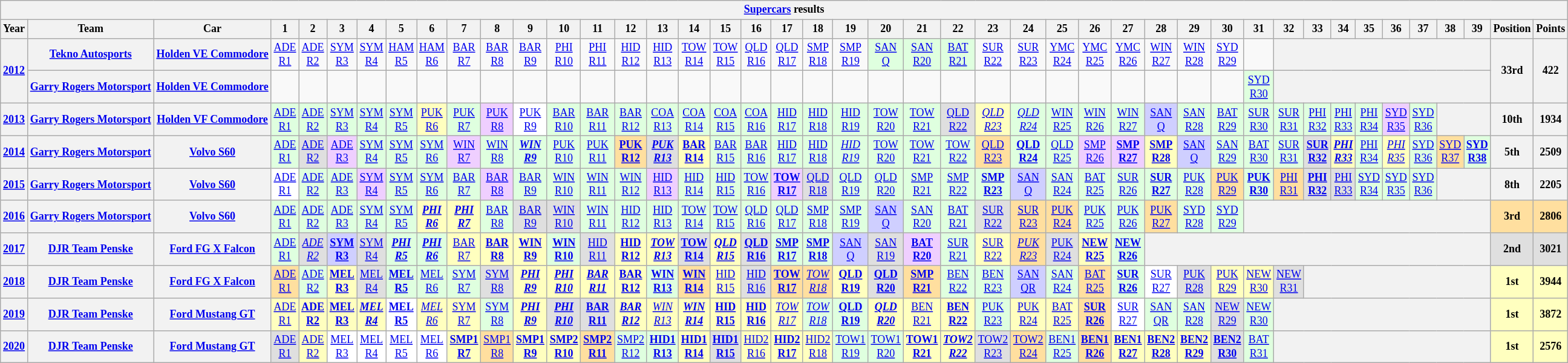<table class="wikitable" style="text-align:center; font-size:75%">
<tr>
<th colspan=45><a href='#'>Supercars</a> results</th>
</tr>
<tr>
<th>Year</th>
<th>Team</th>
<th>Car</th>
<th>1</th>
<th>2</th>
<th>3</th>
<th>4</th>
<th>5</th>
<th>6</th>
<th>7</th>
<th>8</th>
<th>9</th>
<th>10</th>
<th>11</th>
<th>12</th>
<th>13</th>
<th>14</th>
<th>15</th>
<th>16</th>
<th>17</th>
<th>18</th>
<th>19</th>
<th>20</th>
<th>21</th>
<th>22</th>
<th>23</th>
<th>24</th>
<th>25</th>
<th>26</th>
<th>27</th>
<th>28</th>
<th>29</th>
<th>30</th>
<th>31</th>
<th>32</th>
<th>33</th>
<th>34</th>
<th>35</th>
<th>36</th>
<th>37</th>
<th>38</th>
<th>39</th>
<th>Position</th>
<th>Points</th>
</tr>
<tr>
<th rowspan=2><a href='#'>2012</a></th>
<th nowrap><a href='#'>Tekno Autosports</a></th>
<th nowrap><a href='#'>Holden VE Commodore</a></th>
<td><a href='#'>ADE<br>R1</a></td>
<td><a href='#'>ADE<br>R2</a></td>
<td><a href='#'>SYM<br>R3</a></td>
<td><a href='#'>SYM<br>R4</a></td>
<td><a href='#'>HAM<br>R5</a></td>
<td><a href='#'>HAM<br>R6</a></td>
<td><a href='#'>BAR<br>R7</a></td>
<td><a href='#'>BAR<br>R8</a></td>
<td><a href='#'>BAR<br>R9</a></td>
<td><a href='#'>PHI<br>R10</a></td>
<td><a href='#'>PHI<br>R11</a></td>
<td><a href='#'>HID<br>R12</a></td>
<td><a href='#'>HID<br>R13</a></td>
<td><a href='#'>TOW<br>R14</a></td>
<td><a href='#'>TOW<br>R15</a></td>
<td><a href='#'>QLD<br>R16</a></td>
<td><a href='#'>QLD<br>R17</a></td>
<td><a href='#'>SMP<br>R18</a></td>
<td><a href='#'>SMP<br>R19</a></td>
<td style="background: #dfffdf"><a href='#'>SAN<br>Q</a><br></td>
<td style="background: #dfffdf"><a href='#'>SAN<br>R20</a><br></td>
<td style="background: #dfffdf"><a href='#'>BAT<br>R21</a><br></td>
<td><a href='#'>SUR<br>R22</a></td>
<td><a href='#'>SUR<br>R23</a></td>
<td><a href='#'>YMC<br>R24</a></td>
<td><a href='#'>YMC<br>R25</a></td>
<td><a href='#'>YMC<br>R26</a></td>
<td><a href='#'>WIN<br>R27</a></td>
<td><a href='#'>WIN<br>R28</a></td>
<td><a href='#'>SYD<br>R29</a></td>
<td></td>
<th colspan=8></th>
<th rowspan=2>33rd</th>
<th rowspan=2>422</th>
</tr>
<tr>
<th nowrap><a href='#'>Garry Rogers Motorsport</a></th>
<th nowrap><a href='#'>Holden VE Commodore</a></th>
<td></td>
<td></td>
<td></td>
<td></td>
<td></td>
<td></td>
<td></td>
<td></td>
<td></td>
<td></td>
<td></td>
<td></td>
<td></td>
<td></td>
<td></td>
<td></td>
<td></td>
<td></td>
<td></td>
<td></td>
<td></td>
<td></td>
<td></td>
<td></td>
<td></td>
<td></td>
<td></td>
<td></td>
<td></td>
<td></td>
<td style="background: #dfffdf"><a href='#'>SYD<br>R30</a><br></td>
<th colspan=8></th>
</tr>
<tr>
<th><a href='#'>2013</a></th>
<th><a href='#'>Garry Rogers Motorsport</a></th>
<th><a href='#'>Holden VF Commodore</a></th>
<td style="background: #dfffdf"><a href='#'>ADE<br>R1</a><br></td>
<td style="background: #dfffdf"><a href='#'>ADE<br>R2</a><br></td>
<td style="background: #dfffdf"><a href='#'>SYM<br>R3</a><br></td>
<td style="background: #dfffdf"><a href='#'>SYM<br>R4</a><br></td>
<td style="background: #dfffdf"><a href='#'>SYM<br>R5</a><br></td>
<td style="background: #ffffbf"><a href='#'>PUK<br>R6</a><br></td>
<td style="background: #dfffdf"><a href='#'>PUK<br>R7</a><br></td>
<td style="background: #efcfff"><a href='#'>PUK<br>R8</a><br></td>
<td style="background: #ffffff"><a href='#'>PUK<br>R9</a><br></td>
<td style="background: #dfffdf"><a href='#'>BAR<br>R10</a><br></td>
<td style="background: #dfffdf"><a href='#'>BAR<br>R11</a><br></td>
<td style="background: #dfffdf"><a href='#'>BAR<br>R12</a><br></td>
<td style="background: #dfffdf"><a href='#'>COA<br>R13</a><br></td>
<td style="background: #dfffdf"><a href='#'>COA<br>R14</a><br></td>
<td style="background: #dfffdf"><a href='#'>COA<br>R15</a><br></td>
<td style="background: #dfffdf"><a href='#'>COA<br>R16</a><br></td>
<td style="background: #dfffdf"><a href='#'>HID<br>R17</a><br></td>
<td style="background: #dfffdf"><a href='#'>HID<br>R18</a><br></td>
<td style="background: #dfffdf"><a href='#'>HID<br>R19</a><br></td>
<td style="background: #dfffdf"><a href='#'>TOW<br>R20</a><br></td>
<td style="background: #dfffdf"><a href='#'>TOW<br>R21</a><br></td>
<td style="background: #dfdfdf"><a href='#'>QLD<br>R22</a><br></td>
<td style="background: #ffffbf"><em><a href='#'>QLD<br>R23</a><br></em></td>
<td style="background: #dfffdf"><em><a href='#'>QLD<br>R24</a><br></em></td>
<td style="background: #dfffdf"><a href='#'>WIN<br>R25</a><br></td>
<td style="background: #dfffdf"><a href='#'>WIN<br>R26</a><br></td>
<td style="background: #dfffdf"><a href='#'>WIN<br>R27</a><br></td>
<td style="background: #cfcfff"><a href='#'>SAN<br>Q</a><br></td>
<td style="background: #dfffdf"><a href='#'>SAN<br>R28</a><br></td>
<td style="background: #dfffdf"><a href='#'>BAT<br>R29</a><br></td>
<td style="background: #dfffdf"><a href='#'>SUR<br>R30</a><br></td>
<td style="background: #dfffdf"><a href='#'>SUR<br>R31</a><br></td>
<td style="background: #dfffdf"><a href='#'>PHI<br>R32</a><br></td>
<td style="background: #dfffdf"><a href='#'>PHI<br>R33</a><br></td>
<td style="background: #dfffdf"><a href='#'>PHI<br>R34</a><br></td>
<td style="background: #efcfff"><a href='#'>SYD<br>R35</a><br></td>
<td style="background: #dfffdf"><a href='#'>SYD<br>R36</a><br></td>
<th colspan=2></th>
<th>10th</th>
<th>1934</th>
</tr>
<tr>
<th><a href='#'>2014</a></th>
<th><a href='#'>Garry Rogers Motorsport</a></th>
<th><a href='#'>Volvo S60</a></th>
<td style="background: #dfffdf"><a href='#'>ADE<br>R1</a><br></td>
<td style="background: #dfdfdf"><a href='#'>ADE<br>R2</a><br></td>
<td style="background: #efcfff"><a href='#'>ADE<br>R3</a><br></td>
<td style="background: #dfffdf"><a href='#'>SYM<br>R4</a><br></td>
<td style="background: #dfffdf"><a href='#'>SYM<br>R5</a><br></td>
<td style="background: #dfffdf"><a href='#'>SYM<br>R6</a><br></td>
<td style="background: #efcfff"><a href='#'>WIN<br>R7</a><br></td>
<td style="background: #dfffdf"><a href='#'>WIN<br>R8</a><br></td>
<td style="background: #dfffdf"><strong><em><a href='#'>WIN<br>R9</a><br></em></strong></td>
<td style="background: #dfffdf"><a href='#'>PUK<br>R10</a><br></td>
<td style="background: #dfffdf"><a href='#'>PUK<br>R11</a><br></td>
<td style="background: #ffdf9f"><strong><a href='#'>PUK<br>R12</a><br></strong></td>
<td style="background: #dfdfdf"><strong><em><a href='#'>PUK<br>R13</a><br></em></strong></td>
<td style="background: #ffffbf"><strong><a href='#'>BAR<br>R14</a><br></strong></td>
<td style="background: #dfffdf"><a href='#'>BAR<br>R15</a><br></td>
<td style="background: #dfffdf"><a href='#'>BAR<br>R16</a><br></td>
<td style="background: #dfffdf"><a href='#'>HID<br>R17</a><br></td>
<td style="background: #dfffdf"><a href='#'>HID<br>R18</a><br></td>
<td style="background: #dfffdf"><em><a href='#'>HID<br>R19</a><br></em></td>
<td style="background: #dfffdf"><a href='#'>TOW<br>R20</a><br></td>
<td style="background: #dfffdf"><a href='#'>TOW<br>R21</a><br></td>
<td style="background: #dfffdf"><a href='#'>TOW<br>R22</a><br></td>
<td style="background: #ffdf9f"><a href='#'>QLD<br>R23</a><br></td>
<td style="background: #dfffdf"><strong><a href='#'>QLD<br>R24</a><br></strong></td>
<td style="background: #dfffdf"><a href='#'>QLD<br>R25</a><br></td>
<td style="background: #efcfff"><a href='#'>SMP<br>R26</a><br></td>
<td style="background: #efcfff"><strong><a href='#'>SMP<br>R27</a><br></strong></td>
<td style="background: #ffffbf"><strong><a href='#'>SMP<br>R28</a><br></strong></td>
<td style="background: #cfcfff"><a href='#'>SAN<br>Q</a><br></td>
<td style="background: #dfffdf"><a href='#'>SAN<br>R29</a><br></td>
<td style="background: #dfffdf"><a href='#'>BAT<br>R30</a><br></td>
<td style="background: #dfffdf"><a href='#'>SUR<br>R31</a><br></td>
<td style="background: #dfdfdf"><strong><a href='#'>SUR<br>R32</a><br></strong></td>
<td style="background: #ffffbf"><strong><em><a href='#'>PHI<br>R33</a><br></em></strong></td>
<td style="background: #dfffdf"><a href='#'>PHI<br>R34</a><br></td>
<td style="background: #ffffbf"><em><a href='#'>PHI<br>R35</a><br></em></td>
<td style="background: #dfffdf"><a href='#'>SYD<br>R36</a><br></td>
<td style="background: #ffdf9f"><a href='#'>SYD<br>R37</a><br></td>
<td style="background: #dfffdf"><strong><a href='#'>SYD<br>R38</a><br></strong></td>
<th>5th</th>
<th>2509</th>
</tr>
<tr>
<th><a href='#'>2015</a></th>
<th><a href='#'>Garry Rogers Motorsport</a></th>
<th><a href='#'>Volvo S60</a></th>
<td style="background: #ffffff"><a href='#'>ADE<br>R1</a><br></td>
<td style="background: #dfffdf"><a href='#'>ADE<br>R2</a><br></td>
<td style="background: #dfffdf"><a href='#'>ADE<br>R3</a><br></td>
<td style="background: #efcfff"><a href='#'>SYM<br>R4</a><br></td>
<td style="background: #dfffdf"><a href='#'>SYM<br>R5</a><br></td>
<td style="background: #dfffdf"><a href='#'>SYM<br>R6</a><br></td>
<td style="background: #dfffdf"><a href='#'>BAR<br>R7</a><br></td>
<td style="background: #efcfff"><a href='#'>BAR<br>R8</a><br></td>
<td style="background: #dfffdf"><a href='#'>BAR<br>R9</a><br></td>
<td style="background: #dfffdf"><a href='#'>WIN<br>R10</a><br></td>
<td style="background: #dfffdf"><a href='#'>WIN<br>R11</a><br></td>
<td style="background: #dfffdf"><a href='#'>WIN<br>R12</a><br></td>
<td style="background: #efcfff"><a href='#'>HID<br>R13</a><br></td>
<td style="background: #dfffdf"><a href='#'>HID<br>R14</a><br></td>
<td style="background: #dfffdf"><a href='#'>HID<br>R15</a><br></td>
<td style="background: #dfffdf"><a href='#'>TOW<br>R16</a><br></td>
<td style="background: #efcfff"><strong><a href='#'>TOW<br>R17</a><br></strong></td>
<td style="background: #dfdfdf"><a href='#'>QLD<br>R18</a><br></td>
<td style="background: #dfffdf"><a href='#'>QLD<br>R19</a><br></td>
<td style="background: #dfffdf"><a href='#'>QLD<br>R20</a><br></td>
<td style="background: #dfffdf"><a href='#'>SMP<br>R21</a><br></td>
<td style="background: #dfffdf"><a href='#'>SMP<br>R22</a><br></td>
<td style="background: #dfffdf"><strong><a href='#'>SMP<br>R23</a><br></strong></td>
<td style="background: #cfcfff"><a href='#'>SAN<br>Q</a><br></td>
<td style="background: #dfffdf"><a href='#'>SAN<br>R24</a><br></td>
<td style="background: #dfffdf"><a href='#'>BAT<br>R25</a><br></td>
<td style="background: #dfffdf"><a href='#'>SUR<br>R26</a><br></td>
<td style="background: #dfffdf"><strong><a href='#'>SUR<br>R27</a><br></strong></td>
<td style="background: #dfffdf"><a href='#'>PUK<br>R28</a><br></td>
<td style="background: #ffdf9f"><a href='#'>PUK<br>R29</a><br></td>
<td style="background: #dfffdf"><strong><a href='#'>PUK<br>R30</a><br></strong></td>
<td style="background: #ffdf9f"><a href='#'>PHI<br>R31</a><br></td>
<td style="background: #dfdfdf"><strong><a href='#'>PHI<br>R32</a><br></strong></td>
<td style="background: #dfdfdf"><a href='#'>PHI<br>R33</a><br></td>
<td style="background: #dfffdf"><a href='#'>SYD<br>R34</a><br></td>
<td style="background: #dfffdf"><a href='#'>SYD<br>R35</a><br></td>
<td style="background: #dfffdf"><a href='#'>SYD<br>R36</a><br></td>
<th colspan=2></th>
<th>8th</th>
<th>2205</th>
</tr>
<tr>
<th><a href='#'>2016</a></th>
<th><a href='#'>Garry Rogers Motorsport</a></th>
<th><a href='#'>Volvo S60</a></th>
<td style="background: #dfffdf"><a href='#'>ADE<br>R1</a><br></td>
<td style="background: #dfffdf"><a href='#'>ADE<br>R2</a><br></td>
<td style="background: #dfffdf"><a href='#'>ADE<br>R3</a><br></td>
<td style="background: #dfffdf"><a href='#'>SYM<br>R4</a><br></td>
<td style="background: #dfffdf"><a href='#'>SYM<br>R5</a><br></td>
<td style="background: #ffffbf"><strong><em><a href='#'>PHI<br>R6</a><br></em></strong></td>
<td style="background: #ffffbf"><strong><em><a href='#'>PHI<br>R7</a><br></em></strong></td>
<td style="background: #dfffdf"><a href='#'>BAR<br>R8</a><br></td>
<td style="background: #dfdfdf"><a href='#'>BAR<br>R9</a><br></td>
<td style="background: #dfdfdf"><a href='#'>WIN<br>R10</a><br></td>
<td style="background: #dfffdf"><a href='#'>WIN<br>R11</a><br></td>
<td style="background: #dfffdf"><a href='#'>HID<br>R12</a><br></td>
<td style="background: #dfffdf"><a href='#'>HID<br>R13</a><br></td>
<td style="background: #dfffdf"><a href='#'>TOW<br>R14</a><br></td>
<td style="background: #dfffdf"><a href='#'>TOW<br>R15</a><br></td>
<td style="background: #dfffdf"><a href='#'>QLD<br>R16</a><br></td>
<td style="background: #dfffdf"><a href='#'>QLD<br>R17</a><br></td>
<td style="background: #dfffdf"><a href='#'>SMP<br>R18</a><br></td>
<td style="background: #dfffdf"><a href='#'>SMP<br>R19</a><br></td>
<td style="background: #cfcfff"><a href='#'>SAN<br>Q</a><br></td>
<td style="background: #dfffdf"><a href='#'>SAN<br>R20</a><br></td>
<td style="background: #dfffdf"><a href='#'>BAT<br>R21</a><br></td>
<td style="background: #dfdfdf"><a href='#'>SUR<br>R22</a><br></td>
<td style="background: #ffdf9f"><a href='#'>SUR<br>R23</a><br></td>
<td style="background: #ffdf9f"><a href='#'>PUK<br>R24</a><br></td>
<td style="background: #dfffdf"><a href='#'>PUK<br>R25</a><br></td>
<td style="background: #dfffdf"><a href='#'>PUK<br>R26</a><br></td>
<td style="background: #ffdf9f"><a href='#'>PUK<br>R27</a><br></td>
<td style="background: #dfffdf"><a href='#'>SYD<br>R28</a><br></td>
<td style="background: #dfffdf"><a href='#'>SYD<br>R29</a><br></td>
<th colspan=9></th>
<th style="background: #ffdf9f">3rd</th>
<th style="background: #ffdf9f">2806</th>
</tr>
<tr>
<th><a href='#'>2017</a></th>
<th><a href='#'>DJR Team Penske</a></th>
<th><a href='#'>Ford FG X Falcon</a></th>
<td style="background: #dfffdf"><a href='#'>ADE<br>R1</a><br></td>
<td style="background: #dfdfdf"><em><a href='#'>ADE<br>R2</a><br></em></td>
<td style="background: #cfcfff"><strong><a href='#'>SYM<br>R3</a><br></strong></td>
<td style="background: #dfdfdf"><a href='#'>SYM<br>R4</a><br></td>
<td style="background: #dfffdf"><strong><em><a href='#'>PHI<br>R5</a><br></em></strong></td>
<td style="background: #dfffdf"><strong><em><a href='#'>PHI<br>R6</a><br></em></strong></td>
<td style="background: #ffffbf"><a href='#'>BAR<br>R7</a><br></td>
<td style="background: #ffffbf"><strong><a href='#'>BAR<br>R8</a><br></strong></td>
<td style="background: #ffffbf"><strong><a href='#'>WIN<br>R9</a><br></strong></td>
<td style="background: #dfffdf"><strong><a href='#'>WIN<br>R10</a><br></strong></td>
<td style="background: #dfdfdf"><a href='#'>HID<br>R11</a><br></td>
<td style="background: #ffffbf"><strong><a href='#'>HID<br>R12</a><br></strong></td>
<td style="background: #ffffbf"><strong><em><a href='#'>TOW<br>R13</a><br></em></strong></td>
<td style="background: #dfdfdf"><strong><a href='#'>TOW<br>R14</a><br></strong></td>
<td style="background: #ffffbf"><strong><em><a href='#'>QLD<br>R15</a><br></em></strong></td>
<td style="background: #dfdfdf"><strong><a href='#'>QLD<br>R16</a><br></strong></td>
<td style="background: #dfffdf"><strong><a href='#'>SMP<br>R17</a><br></strong></td>
<td style="background: #dfffdf"><strong><a href='#'>SMP<br>R18</a><br></strong></td>
<td style="background: #cfcfff"><a href='#'>SAN<br>Q</a><br></td>
<td style="background: #dfdfdf"><a href='#'>SAN<br>R19</a><br></td>
<td style="background: #efcfff"><strong><a href='#'>BAT<br>R20</a><br></strong></td>
<td style="background: #dfffdf"><a href='#'>SUR<br>R21</a><br></td>
<td style="background: #ffffbf"><a href='#'>SUR<br>R22</a><br></td>
<td style="background: #ffdf9f"><em><a href='#'>PUK<br>R23</a><br></em></td>
<td style="background: #dfdfdf"><a href='#'>PUK<br>R24</a><br></td>
<td style="background: #ffffbf"><strong><a href='#'>NEW<br>R25</a><br></strong></td>
<td style="background: #dfffdf"><strong><a href='#'>NEW<br>R26</a><br></strong></td>
<th colspan=12></th>
<th style="background: #dfdfdf">2nd</th>
<th style="background: #dfdfdf">3021</th>
</tr>
<tr>
<th><a href='#'>2018</a></th>
<th><a href='#'>DJR Team Penske</a></th>
<th><a href='#'>Ford FG X Falcon</a></th>
<td style="background: #ffdf9f"><a href='#'>ADE<br>R1</a><br></td>
<td style="background: #dfffdf"><a href='#'>ADE<br>R2</a><br></td>
<td style="background: #ffffbf"><strong><a href='#'>MEL<br>R3</a><br></strong></td>
<td style="background: #dfdfdf"><a href='#'>MEL<br>R4</a><br></td>
<td style="background: #dfffdf"><strong><a href='#'>MEL<br>R5</a><br></strong></td>
<td style="background: #dfffdf"><a href='#'>MEL<br>R6</a><br></td>
<td style="background: #dfffdf"><a href='#'>SYM<br>R7</a><br></td>
<td style="background: #dfdfdf"><a href='#'>SYM<br>R8</a><br></td>
<td style="background: #ffffbf"><strong><em><a href='#'>PHI<br>R9</a><br></em></strong></td>
<td style="background: #ffffbf"><strong><em><a href='#'>PHI<br>R10</a><br></em></strong></td>
<td style="background: #ffffbf"><strong><em><a href='#'>BAR<br>R11</a><br></em></strong></td>
<td style="background: #ffffbf"><strong><a href='#'>BAR<br>R12</a><br></strong></td>
<td style="background: #dfffdf"><strong><a href='#'>WIN<br>R13</a><br></strong></td>
<td style="background: #ffdf9f"><strong><a href='#'>WIN<br>R14</a><br></strong></td>
<td style="background: #ffffbf"><a href='#'>HID<br>R15</a><br></td>
<td style="background: #dfdfdf"><a href='#'>HID<br>R16</a><br></td>
<td style="background: #ffdf9f"><strong><a href='#'>TOW<br>R17</a><br></strong></td>
<td style="background: #ffdf9f"><em><a href='#'>TOW<br>R18</a><br></em></td>
<td style="background: #ffffbf"><strong><a href='#'>QLD<br>R19</a><br></strong></td>
<td style="background: #dfdfdf"><strong><a href='#'>QLD<br>R20</a><br></strong></td>
<td style="background: #ffdf9f"><strong><a href='#'>SMP<br>R21</a><br></strong></td>
<td style="background: #dfffdf"><a href='#'>BEN<br>R22</a><br></td>
<td style="background: #dfffdf"><a href='#'>BEN<br>R23</a><br></td>
<td style="background: #cfcfff"><a href='#'>SAN<br>QR</a><br></td>
<td style="background: #dfffdf"><a href='#'>SAN<br>R24</a><br></td>
<td style="background: #ffdf9f"><a href='#'>BAT<br>R25</a><br></td>
<td style="background: #dfffdf"><strong><a href='#'>SUR<br>R26</a><br></strong></td>
<td style="background: #ffffff"><a href='#'>SUR<br>R27</a><br></td>
<td style="background: #dfdfdf"><a href='#'>PUK<br>R28</a><br></td>
<td style="background: #ffffbf"><a href='#'>PUK<br>R29</a><br></td>
<td style="background: #ffffbf"><a href='#'>NEW<br>R30</a><br></td>
<td style="background: #dfdfdf"><a href='#'>NEW<br>R31</a><br></td>
<th colspan=7></th>
<th style="background: #ffffbf">1st</th>
<th style="background: #ffffbf">3944</th>
</tr>
<tr>
<th><a href='#'>2019</a></th>
<th><a href='#'>DJR Team Penske</a></th>
<th><a href='#'>Ford Mustang GT</a></th>
<td style="background: #ffffbf"><a href='#'>ADE<br>R1</a><br></td>
<td style="background: #ffffbf"><strong><a href='#'>ADE<br>R2</a><br></strong></td>
<td style="background: #ffffbf"><strong><a href='#'>MEL<br>R3</a><br></strong></td>
<td style="background: #ffffbf"><strong><em><a href='#'>MEL<br>R4</a><br></em></strong></td>
<td style="background: #ffffff"><strong><a href='#'>MEL<br>R5</a><br></strong></td>
<td style="background: #ffffbf"><em><a href='#'>MEL<br>R6</a><br></em></td>
<td style="background: #ffffbf"><a href='#'>SYM<br>R7</a><br></td>
<td style="background: #dfffdf"><a href='#'>SYM<br>R8</a><br></td>
<td style="background: #ffffbf"><strong><em><a href='#'>PHI<br>R9</a><br></em></strong></td>
<td style="background: #dfdfdf"><strong><em><a href='#'>PHI<br>R10</a><br></em></strong></td>
<td style="background: #dfdfdf"><strong><a href='#'>BAR<br>R11</a><br></strong></td>
<td style="background: #ffffbf"><strong><em><a href='#'>BAR<br>R12</a><br></em></strong></td>
<td style="background: #ffffbf"><em><a href='#'>WIN<br>R13</a><br></em></td>
<td style="background: #ffffbf"><strong><em><a href='#'>WIN<br>R14</a><br></em></strong></td>
<td style="background: #ffffbf"><strong><a href='#'>HID<br>R15</a><br></strong></td>
<td style="background: #ffffbf"><strong><a href='#'>HID<br>R16</a><br></strong></td>
<td style="background: #ffffbf"><em><a href='#'>TOW<br>R17</a><br></em></td>
<td style="background: #dfffdf"><em><a href='#'>TOW<br>R18</a><br></em></td>
<td style="background: #dfffdf"><strong> <a href='#'>QLD<br>R19</a><br></strong></td>
<td style="background: #ffffbf"><strong><em> <a href='#'>QLD<br>R20</a><br></em></strong></td>
<td style="background: #ffffbf"><a href='#'>BEN<br>R21</a><br></td>
<td style="background: #ffffbf"><strong> <a href='#'>BEN<br>R22</a><br></strong></td>
<td style="background: #dfffdf"><a href='#'>PUK<br>R23</a><br></td>
<td style="background: #ffffbf"><a href='#'>PUK<br>R24</a><br></td>
<td style="background: #ffffbf"><a href='#'>BAT<br>R25</a><br></td>
<td style="background: #ffdf9f"><strong><a href='#'>SUR<br>R26</a><br></strong></td>
<td style="background: #ffffff"><a href='#'>SUR<br>R27</a><br></td>
<td style="background: #dfffdf"><a href='#'>SAN<br>QR</a><br></td>
<td style="background: #dfffdf"><a href='#'>SAN<br>R28</a><br></td>
<td style="background: #dfdfdf"><a href='#'>NEW<br>R29</a><br></td>
<td style="background: #dfffdf"><a href='#'>NEW<br>R30</a><br></td>
<th colspan=8></th>
<th style="background: #ffffbf">1st</th>
<th style="background: #ffffbf">3872</th>
</tr>
<tr>
<th><a href='#'>2020</a></th>
<th><a href='#'>DJR Team Penske</a></th>
<th><a href='#'>Ford Mustang GT</a></th>
<td style="background: #dfdfdf"><a href='#'>ADE<br>R1</a><br></td>
<td style="background: #ffffbf"><a href='#'>ADE<br>R2</a><br></td>
<td style="background: #ffffff"><a href='#'>MEL<br>R3</a><br></td>
<td style="background: #ffffff"><a href='#'>MEL<br>R4</a><br></td>
<td style="background: #ffffff"><a href='#'>MEL<br>R5</a><br></td>
<td style="background: #ffffff"><a href='#'>MEL<br>R6</a><br></td>
<td style="background: #ffffbf"><strong><a href='#'>SMP1<br>R7</a><br></strong></td>
<td style="background: #ffdf9f"><a href='#'>SMP1<br>R8</a><br></td>
<td style="background: #ffffbf"><strong><a href='#'>SMP1<br>R9</a><br></strong></td>
<td style="background: #ffffbf"><strong><a href='#'>SMP2<br>R10</a><br></strong></td>
<td style="background: #ffdf9f"><strong><a href='#'>SMP2<br>R11</a><br></strong></td>
<td style="background: #dfffdf"><a href='#'>SMP2<br>R12</a><br></td>
<td style="background: #dfffdf"><strong><a href='#'>HID1<br>R13</a><br></strong></td>
<td style="background: #ffffbf"><strong><a href='#'>HID1<br>R14</a><br></strong></td>
<td style="background: #dfdfdf"><strong><a href='#'>HID1<br>R15</a><br></strong></td>
<td style="background: #ffffbf"><a href='#'>HID2<br>R16</a><br></td>
<td style="background: #ffffbf"><strong><a href='#'>HID2<br>R17</a><br></strong></td>
<td style="background: #ffffbf"><a href='#'>HID2<br>R18</a><br></td>
<td style="background: #dfffdf"><a href='#'>TOW1<br>R19</a><br></td>
<td style="background: #dfffdf"><a href='#'>TOW1<br>R20</a><br></td>
<td style="background: #ffffbf"><strong><a href='#'>TOW1<br>R21</a><br></strong></td>
<td style="background: #ffffbf"><strong><em><a href='#'>TOW2<br>R22</a><br></em></strong></td>
<td style="background: #dfdfdf"><a href='#'>TOW2<br>R23</a><br></td>
<td style="background: #ffdf9f"><a href='#'>TOW2<br>R24</a><br></td>
<td style="background: #dfffdf"><a href='#'>BEN1<br>R25</a><br></td>
<td style="background: #ffdf9f"><strong><a href='#'>BEN1<br>R26</a><br></strong></td>
<td style="background: #ffffbf"><strong><a href='#'>BEN1<br>R27</a><br></strong></td>
<td style="background: #ffffbf"><strong><a href='#'>BEN2<br>R28</a><br></strong></td>
<td style="background: #ffffbf"><strong> <a href='#'>BEN2<br>R29</a><br></strong></td>
<td style="background: #dfdfdf"><strong> <a href='#'>BEN2<br>R30</a><br></strong></td>
<td style="background: #dfffdf"><a href='#'>BAT<br>R31</a><br></td>
<th colspan=8></th>
<th style="background: #ffffbf">1st</th>
<th style="background: #ffffbf">2576</th>
</tr>
</table>
